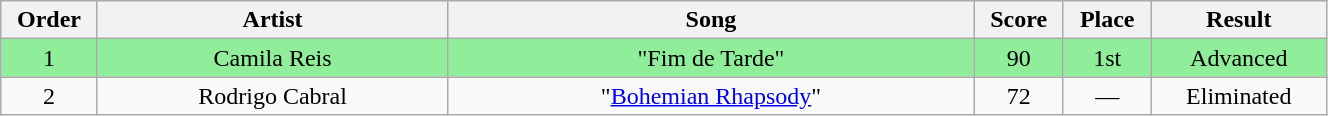<table class="wikitable" style="text-align:center; width:70%;">
<tr>
<th scope="col" width="05%">Order</th>
<th scope="col" width="20%">Artist</th>
<th scope="col" width="30%">Song</th>
<th scope="col" width="05%">Score</th>
<th scope="col" width="05%">Place</th>
<th scope="col" width="10%">Result</th>
</tr>
<tr bgcolor=90EE9B>
<td>1</td>
<td>Camila Reis</td>
<td>"Fim de Tarde"</td>
<td>90</td>
<td>1st</td>
<td>Advanced</td>
</tr>
<tr>
<td>2</td>
<td>Rodrigo Cabral</td>
<td>"<a href='#'>Bohemian Rhapsody</a>"</td>
<td>72</td>
<td>—</td>
<td>Eliminated</td>
</tr>
</table>
